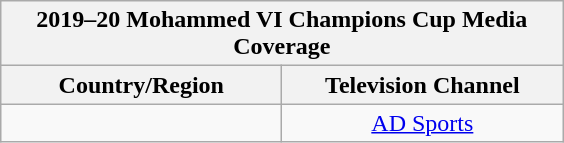<table class="wikitable" align="center">
<tr>
<th colspan=2>2019–20 Mohammed VI Champions Cup Media Coverage</th>
</tr>
<tr>
<th style="width:180px;">Country/Region</th>
<th style="width:180px;">Television Channel</th>
</tr>
<tr>
<td></td>
<td align=Center><a href='#'>AD Sports</a></td>
</tr>
</table>
